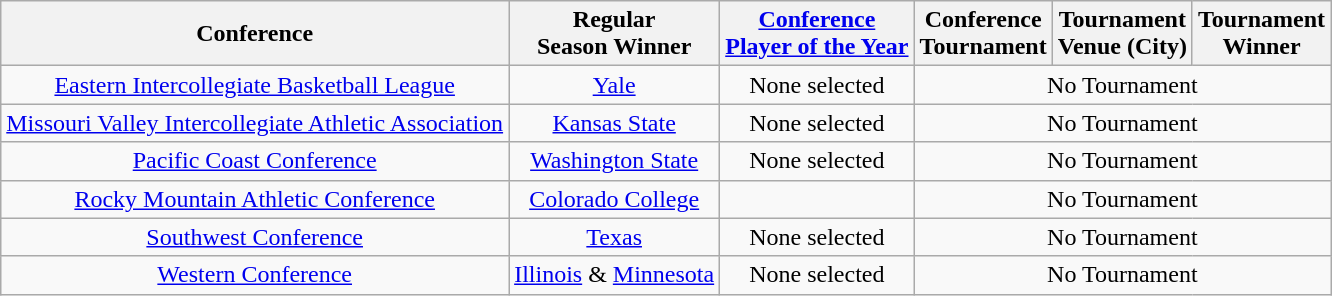<table class="wikitable" style="text-align:center;">
<tr>
<th>Conference</th>
<th>Regular <br> Season Winner</th>
<th><a href='#'>Conference <br> Player of the Year</a></th>
<th>Conference <br> Tournament</th>
<th>Tournament <br> Venue (City)</th>
<th>Tournament <br> Winner</th>
</tr>
<tr>
<td><a href='#'>Eastern Intercollegiate Basketball League</a></td>
<td><a href='#'>Yale</a></td>
<td>None selected</td>
<td colspan=3>No Tournament</td>
</tr>
<tr>
<td><a href='#'>Missouri Valley Intercollegiate Athletic Association</a></td>
<td><a href='#'>Kansas State</a></td>
<td>None selected</td>
<td colspan=3>No Tournament</td>
</tr>
<tr>
<td><a href='#'>Pacific Coast Conference</a></td>
<td><a href='#'>Washington State</a></td>
<td>None selected</td>
<td colspan=3>No Tournament</td>
</tr>
<tr>
<td><a href='#'>Rocky Mountain Athletic Conference</a></td>
<td><a href='#'>Colorado College</a></td>
<td></td>
<td colspan=3>No Tournament</td>
</tr>
<tr>
<td><a href='#'>Southwest Conference</a></td>
<td><a href='#'>Texas</a></td>
<td>None selected</td>
<td colspan=3>No Tournament</td>
</tr>
<tr>
<td><a href='#'>Western Conference</a></td>
<td><a href='#'>Illinois</a> & <a href='#'>Minnesota</a></td>
<td>None selected</td>
<td colspan=3>No Tournament</td>
</tr>
</table>
